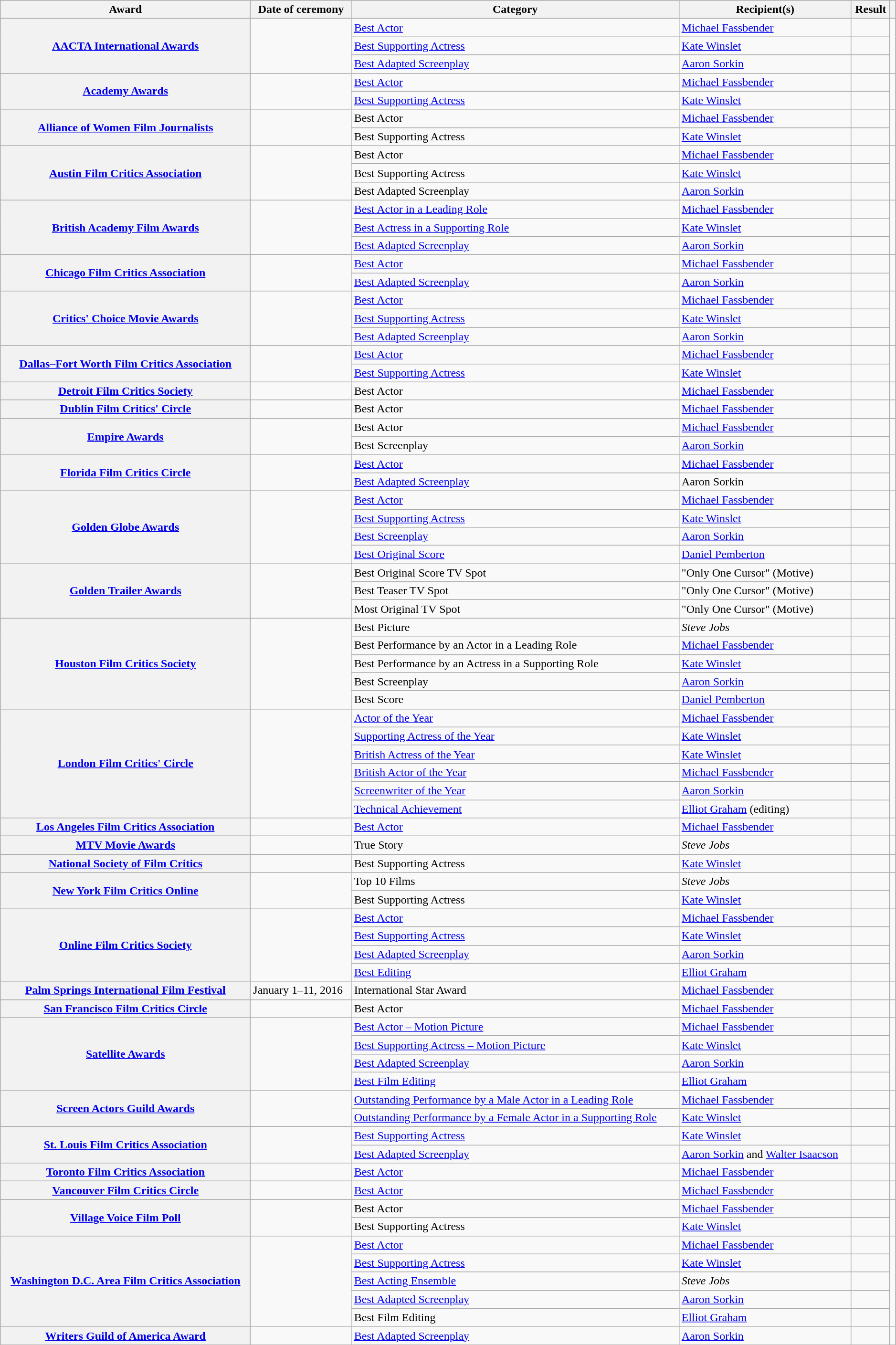<table class="wikitable sortable plainrowheaders" style="width: 99%;">
<tr>
<th scope="col">Award</th>
<th scope="col">Date of ceremony</th>
<th scope="col">Category</th>
<th scope="col">Recipient(s)</th>
<th scope="col">Result</th>
<th scope="col" class="unsortable"></th>
</tr>
<tr>
<th scope=row rowspan="3"><a href='#'>AACTA International Awards</a></th>
<td rowspan="3"></td>
<td><a href='#'>Best Actor</a></td>
<td><a href='#'>Michael Fassbender</a></td>
<td></td>
<td style="text-align:center;" rowspan="3"></td>
</tr>
<tr>
<td><a href='#'>Best Supporting Actress</a></td>
<td><a href='#'>Kate Winslet</a></td>
<td></td>
</tr>
<tr>
<td><a href='#'>Best Adapted Screenplay</a></td>
<td><a href='#'>Aaron Sorkin</a></td>
<td></td>
</tr>
<tr>
<th scope=row rowspan="2"><a href='#'>Academy Awards</a></th>
<td rowspan="2"><a href='#'></a></td>
<td><a href='#'>Best Actor</a></td>
<td><a href='#'>Michael Fassbender</a></td>
<td></td>
<td style="text-align:center;" rowspan="2"></td>
</tr>
<tr>
<td><a href='#'>Best Supporting Actress</a></td>
<td><a href='#'>Kate Winslet</a></td>
<td></td>
</tr>
<tr>
<th scope=row rowspan="2"><a href='#'>Alliance of Women Film Journalists</a></th>
<td rowspan="2"></td>
<td>Best Actor</td>
<td><a href='#'>Michael Fassbender</a></td>
<td></td>
<td style="text-align:center;" rowspan="2"><br></td>
</tr>
<tr>
<td>Best Supporting Actress</td>
<td><a href='#'>Kate Winslet</a></td>
<td></td>
</tr>
<tr>
<th scope=row rowspan="3"><a href='#'>Austin Film Critics Association</a></th>
<td rowspan="3"></td>
<td>Best Actor</td>
<td><a href='#'>Michael Fassbender</a></td>
<td></td>
<td style="text-align:center;" rowspan="3"><br></td>
</tr>
<tr>
<td>Best Supporting Actress</td>
<td><a href='#'>Kate Winslet</a></td>
<td></td>
</tr>
<tr>
<td>Best Adapted Screenplay</td>
<td><a href='#'>Aaron Sorkin</a></td>
<td></td>
</tr>
<tr>
<th scope=row rowspan="3"><a href='#'>British Academy Film Awards</a></th>
<td rowspan="3"><a href='#'></a></td>
<td><a href='#'>Best Actor in a Leading Role</a></td>
<td><a href='#'>Michael Fassbender</a></td>
<td></td>
<td style="text-align:center;" rowspan="3"></td>
</tr>
<tr>
<td><a href='#'>Best Actress in a Supporting Role</a></td>
<td><a href='#'>Kate Winslet</a></td>
<td></td>
</tr>
<tr>
<td><a href='#'>Best Adapted Screenplay</a></td>
<td><a href='#'>Aaron Sorkin</a></td>
<td></td>
</tr>
<tr>
<th scope=row rowspan="2"><a href='#'>Chicago Film Critics Association</a></th>
<td rowspan="2"></td>
<td><a href='#'>Best Actor</a></td>
<td><a href='#'>Michael Fassbender</a></td>
<td></td>
<td style="text-align:center;" rowspan="2"><br></td>
</tr>
<tr>
<td><a href='#'>Best Adapted Screenplay</a></td>
<td><a href='#'>Aaron Sorkin</a></td>
<td></td>
</tr>
<tr>
<th scope=row rowspan="3"><a href='#'>Critics' Choice Movie Awards</a></th>
<td rowspan="3"><a href='#'></a></td>
<td><a href='#'>Best Actor</a></td>
<td><a href='#'>Michael Fassbender</a></td>
<td></td>
<td style="text-align:center;" rowspan="3"></td>
</tr>
<tr>
<td><a href='#'>Best Supporting Actress</a></td>
<td><a href='#'>Kate Winslet</a></td>
<td></td>
</tr>
<tr>
<td><a href='#'>Best Adapted Screenplay</a></td>
<td><a href='#'>Aaron Sorkin</a></td>
<td></td>
</tr>
<tr>
<th scope=row rowspan="2"><a href='#'>Dallas–Fort Worth Film Critics Association</a></th>
<td rowspan="2"></td>
<td><a href='#'>Best Actor</a></td>
<td><a href='#'>Michael Fassbender</a></td>
<td></td>
<td style="text-align:center;" rowspan="2"></td>
</tr>
<tr>
<td><a href='#'>Best Supporting Actress</a></td>
<td><a href='#'>Kate Winslet</a></td>
<td></td>
</tr>
<tr>
<th scope=row><a href='#'>Detroit Film Critics Society</a></th>
<td></td>
<td>Best Actor</td>
<td><a href='#'>Michael Fassbender</a></td>
<td></td>
<td style="text-align:center;"></td>
</tr>
<tr>
<th scope=row><a href='#'>Dublin Film Critics' Circle</a></th>
<td></td>
<td>Best Actor</td>
<td><a href='#'>Michael Fassbender</a></td>
<td></td>
<td style="text-align:center;"></td>
</tr>
<tr>
<th scope=row rowspan="2"><a href='#'>Empire Awards</a></th>
<td rowspan="2"><a href='#'></a></td>
<td>Best Actor</td>
<td><a href='#'>Michael Fassbender</a></td>
<td></td>
<td style="text-align:center;" rowspan="2"></td>
</tr>
<tr>
<td>Best Screenplay</td>
<td><a href='#'>Aaron Sorkin</a></td>
<td></td>
</tr>
<tr>
<th scope=row rowspan="2"><a href='#'>Florida Film Critics Circle</a></th>
<td rowspan="2"><a href='#'></a></td>
<td><a href='#'>Best Actor</a></td>
<td><a href='#'>Michael Fassbender</a></td>
<td></td>
<td style="text-align:center;" rowspan="2"></td>
</tr>
<tr>
<td><a href='#'>Best Adapted Screenplay</a></td>
<td>Aaron Sorkin</td>
<td></td>
</tr>
<tr>
<th scope=row rowspan="4"><a href='#'>Golden Globe Awards</a></th>
<td rowspan="4"><a href='#'></a></td>
<td><a href='#'>Best Actor</a></td>
<td><a href='#'>Michael Fassbender</a></td>
<td></td>
<td style="text-align:center;" rowspan="4"></td>
</tr>
<tr>
<td><a href='#'>Best Supporting Actress</a></td>
<td><a href='#'>Kate Winslet</a></td>
<td></td>
</tr>
<tr>
<td><a href='#'>Best Screenplay</a></td>
<td><a href='#'>Aaron Sorkin</a></td>
<td></td>
</tr>
<tr>
<td><a href='#'>Best Original Score</a></td>
<td><a href='#'>Daniel Pemberton</a></td>
<td></td>
</tr>
<tr>
<th scope="rowgroup" rowspan="3"><a href='#'>Golden Trailer Awards</a></th>
<td rowspan="3"></td>
<td>Best Original Score TV Spot</td>
<td data-sort-value="Only One Cursor">"Only One Cursor" (Motive)</td>
<td></td>
<td rowspan="3" style="text-align:center;"><br></td>
</tr>
<tr>
<td>Best Teaser TV Spot</td>
<td data-sort-value="Only One Cursor">"Only One Cursor" (Motive)</td>
<td></td>
</tr>
<tr>
<td>Most Original TV Spot</td>
<td data-sort-value="Only One Cursor">"Only One Cursor" (Motive)</td>
<td></td>
</tr>
<tr>
<th scope=row rowspan="5"><a href='#'>Houston Film Critics Society</a></th>
<td rowspan="5"></td>
<td>Best Picture</td>
<td><em>Steve Jobs</em></td>
<td></td>
<td style="text-align:center;" rowspan="5"><br></td>
</tr>
<tr>
<td>Best Performance by an Actor in a Leading Role</td>
<td><a href='#'>Michael Fassbender</a></td>
<td></td>
</tr>
<tr>
<td>Best Performance by an Actress in a Supporting Role</td>
<td><a href='#'>Kate Winslet</a></td>
<td></td>
</tr>
<tr>
<td>Best Screenplay</td>
<td><a href='#'>Aaron Sorkin</a></td>
<td></td>
</tr>
<tr>
<td>Best Score</td>
<td><a href='#'>Daniel Pemberton</a></td>
<td></td>
</tr>
<tr>
<th scope=row rowspan="6"><a href='#'>London Film Critics' Circle</a></th>
<td rowspan="6"></td>
<td><a href='#'>Actor of the Year</a></td>
<td><a href='#'>Michael Fassbender</a></td>
<td></td>
<td style="text-align:center;" rowspan="6"><br></td>
</tr>
<tr>
<td><a href='#'>Supporting Actress of the Year</a></td>
<td><a href='#'>Kate Winslet</a></td>
<td></td>
</tr>
<tr>
<td><a href='#'>British Actress of the Year</a></td>
<td><a href='#'>Kate Winslet</a></td>
<td></td>
</tr>
<tr>
<td><a href='#'>British Actor of the Year</a></td>
<td><a href='#'>Michael Fassbender</a></td>
<td></td>
</tr>
<tr>
<td><a href='#'>Screenwriter of the Year</a></td>
<td><a href='#'>Aaron Sorkin</a></td>
<td></td>
</tr>
<tr>
<td><a href='#'>Technical Achievement</a></td>
<td><a href='#'>Elliot Graham</a> (editing)</td>
<td></td>
</tr>
<tr>
<th scope=row><a href='#'>Los Angeles Film Critics Association</a></th>
<td></td>
<td><a href='#'>Best Actor</a></td>
<td><a href='#'>Michael Fassbender</a></td>
<td></td>
<td style="text-align:center;"></td>
</tr>
<tr>
<th scope=row><a href='#'>MTV Movie Awards</a></th>
<td><a href='#'></a></td>
<td>True Story</td>
<td><em>Steve Jobs</em></td>
<td></td>
<td style="text-align:center;"></td>
</tr>
<tr>
<th scope=row><a href='#'>National Society of Film Critics</a></th>
<td></td>
<td>Best Supporting Actress</td>
<td><a href='#'>Kate Winslet</a></td>
<td></td>
<td style="text-align:center;"></td>
</tr>
<tr>
<th scope=row rowspan="2"><a href='#'>New York Film Critics Online</a></th>
<td rowspan="2"></td>
<td>Top 10 Films</td>
<td><em>Steve Jobs</em></td>
<td></td>
<td style="text-align:center;" rowspan="2"></td>
</tr>
<tr>
<td>Best Supporting Actress</td>
<td><a href='#'>Kate Winslet</a></td>
<td></td>
</tr>
<tr>
<th scope=row rowspan="4"><a href='#'>Online Film Critics Society</a></th>
<td rowspan="4"></td>
<td><a href='#'>Best Actor</a></td>
<td><a href='#'>Michael Fassbender</a></td>
<td></td>
<td style="text-align:center;" rowspan="4"><br></td>
</tr>
<tr>
<td><a href='#'>Best Supporting Actress</a></td>
<td><a href='#'>Kate Winslet</a></td>
<td></td>
</tr>
<tr>
<td><a href='#'>Best Adapted Screenplay</a></td>
<td><a href='#'>Aaron Sorkin</a></td>
<td></td>
</tr>
<tr>
<td><a href='#'>Best Editing</a></td>
<td><a href='#'>Elliot Graham</a></td>
<td></td>
</tr>
<tr>
<th scope=row><a href='#'>Palm Springs International Film Festival</a></th>
<td>January 1–11, 2016</td>
<td>International Star Award</td>
<td><a href='#'>Michael Fassbender</a></td>
<td></td>
<td style="text-align:center;"></td>
</tr>
<tr>
<th scope=row><a href='#'>San Francisco Film Critics Circle</a></th>
<td></td>
<td>Best Actor</td>
<td><a href='#'>Michael Fassbender</a></td>
<td></td>
<td style="text-align:center;"></td>
</tr>
<tr>
<th scope=row rowspan="4"><a href='#'>Satellite Awards</a></th>
<td rowspan="4"><a href='#'></a></td>
<td><a href='#'>Best Actor – Motion Picture</a></td>
<td><a href='#'>Michael Fassbender</a></td>
<td></td>
<td style="text-align:center;" rowspan="4"><br></td>
</tr>
<tr>
<td><a href='#'>Best Supporting Actress – Motion Picture</a></td>
<td><a href='#'>Kate Winslet</a></td>
<td></td>
</tr>
<tr>
<td><a href='#'>Best Adapted Screenplay</a></td>
<td><a href='#'>Aaron Sorkin</a></td>
<td></td>
</tr>
<tr>
<td><a href='#'>Best Film Editing</a></td>
<td><a href='#'>Elliot Graham</a></td>
<td></td>
</tr>
<tr>
<th scope=row rowspan="2"><a href='#'>Screen Actors Guild Awards</a></th>
<td rowspan="2"><a href='#'></a></td>
<td><a href='#'>Outstanding Performance by a Male Actor in a Leading Role</a></td>
<td><a href='#'>Michael Fassbender</a></td>
<td></td>
<td style="text-align:center;" rowspan="2"></td>
</tr>
<tr>
<td><a href='#'>Outstanding Performance by a Female Actor in a Supporting Role</a></td>
<td><a href='#'>Kate Winslet</a></td>
<td></td>
</tr>
<tr>
<th scope=row rowspan="2"><a href='#'>St. Louis Film Critics Association</a></th>
<td rowspan="2"></td>
<td><a href='#'>Best Supporting Actress</a></td>
<td><a href='#'>Kate Winslet</a></td>
<td></td>
<td style="text-align:center;" rowspan="2"><br></td>
</tr>
<tr>
<td><a href='#'>Best Adapted Screenplay</a></td>
<td><a href='#'>Aaron Sorkin</a> and <a href='#'>Walter Isaacson</a></td>
<td></td>
</tr>
<tr>
<th scope=row><a href='#'>Toronto Film Critics Association</a></th>
<td></td>
<td><a href='#'>Best Actor</a></td>
<td><a href='#'>Michael Fassbender</a></td>
<td></td>
<td style="text-align:center;"></td>
</tr>
<tr>
<th scope=row><a href='#'>Vancouver Film Critics Circle</a></th>
<td></td>
<td><a href='#'>Best Actor</a></td>
<td><a href='#'>Michael Fassbender</a></td>
<td></td>
<td style="text-align:center;"></td>
</tr>
<tr>
<th scope=row rowspan="2"><a href='#'>Village Voice Film Poll</a></th>
<td rowspan="2"></td>
<td>Best Actor</td>
<td><a href='#'>Michael Fassbender</a></td>
<td></td>
<td style="text-align:center;" rowspan="2"><br></td>
</tr>
<tr>
<td>Best Supporting Actress</td>
<td><a href='#'>Kate Winslet</a></td>
<td></td>
</tr>
<tr>
<th scope=row rowspan="5"><a href='#'>Washington D.C. Area Film Critics Association</a></th>
<td rowspan="5"></td>
<td><a href='#'>Best Actor</a></td>
<td><a href='#'>Michael Fassbender</a></td>
<td></td>
<td style="text-align:center;" rowspan="5"><br></td>
</tr>
<tr>
<td><a href='#'>Best Supporting Actress</a></td>
<td><a href='#'>Kate Winslet</a></td>
<td></td>
</tr>
<tr>
<td><a href='#'>Best Acting Ensemble</a></td>
<td><em>Steve Jobs</em></td>
<td></td>
</tr>
<tr>
<td><a href='#'>Best Adapted Screenplay</a></td>
<td><a href='#'>Aaron Sorkin</a></td>
<td></td>
</tr>
<tr>
<td>Best Film Editing</td>
<td><a href='#'>Elliot Graham</a></td>
<td></td>
</tr>
<tr>
<th scope=row><a href='#'>Writers Guild of America Award</a></th>
<td></td>
<td><a href='#'>Best Adapted Screenplay</a></td>
<td><a href='#'>Aaron Sorkin</a></td>
<td></td>
<td style="text-align:center;"></td>
</tr>
</table>
